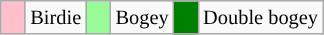<table class="wikitable" span=50 style="font-size:85%;">
<tr>
<td style="background: Pink;" width=10></td>
<td>Birdie</td>
<td style="background: PaleGreen;" width=10></td>
<td>Bogey</td>
<td style="background: Green;" width=10></td>
<td>Double bogey<br></td>
</tr>
</table>
